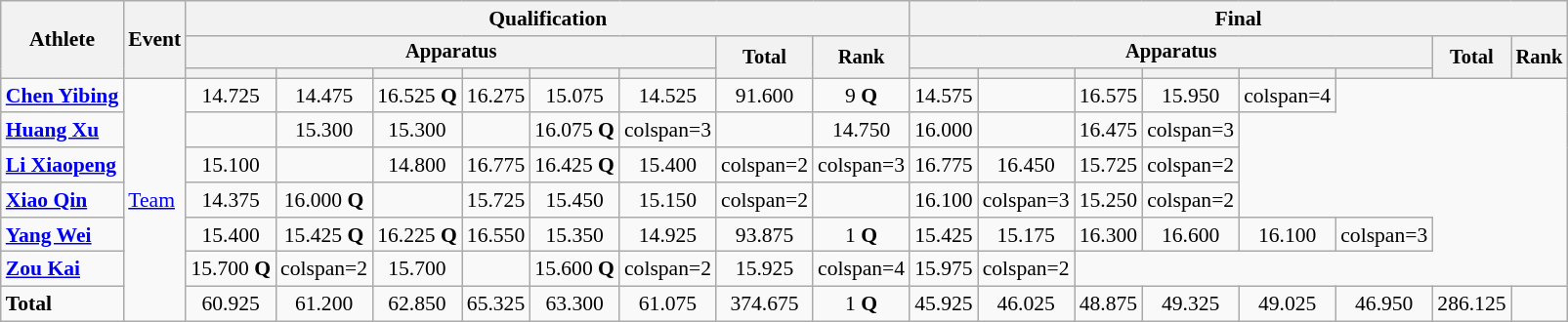<table class="wikitable" style="font-size:90%">
<tr>
<th rowspan=3>Athlete</th>
<th rowspan=3>Event</th>
<th colspan =8>Qualification</th>
<th colspan =8>Final</th>
</tr>
<tr style="font-size:95%">
<th colspan=6>Apparatus</th>
<th rowspan=2>Total</th>
<th rowspan=2>Rank</th>
<th colspan=6>Apparatus</th>
<th rowspan=2>Total</th>
<th rowspan=2>Rank</th>
</tr>
<tr style="font-size:95%">
<th></th>
<th></th>
<th></th>
<th></th>
<th></th>
<th></th>
<th></th>
<th></th>
<th></th>
<th></th>
<th></th>
<th></th>
</tr>
<tr align=center>
<td align=left><strong><a href='#'>Chen Yibing</a></strong></td>
<td rowspan=7 align=left><a href='#'>Team</a></td>
<td>14.725</td>
<td>14.475</td>
<td>16.525 <strong>Q</strong></td>
<td>16.275</td>
<td>15.075</td>
<td>14.525</td>
<td>91.600</td>
<td>9 <strong>Q</strong></td>
<td>14.575</td>
<td></td>
<td>16.575</td>
<td>15.950</td>
<td>colspan=4 </td>
</tr>
<tr align=center>
<td align=left><strong><a href='#'>Huang Xu</a></strong></td>
<td></td>
<td>15.300</td>
<td>15.300</td>
<td></td>
<td>16.075 <strong>Q</strong></td>
<td>colspan=3 </td>
<td></td>
<td>14.750</td>
<td>16.000</td>
<td></td>
<td>16.475</td>
<td>colspan=3 </td>
</tr>
<tr align=center>
<td align=left><strong><a href='#'>Li Xiaopeng</a></strong></td>
<td>15.100</td>
<td></td>
<td>14.800</td>
<td>16.775</td>
<td>16.425 <strong>Q</strong></td>
<td>15.400</td>
<td>colspan=2 </td>
<td>colspan=3 </td>
<td>16.775</td>
<td>16.450</td>
<td>15.725</td>
<td>colspan=2 </td>
</tr>
<tr align=center>
<td align=left><strong><a href='#'>Xiao Qin</a></strong></td>
<td>14.375</td>
<td>16.000 <strong>Q</strong></td>
<td></td>
<td>15.725</td>
<td>15.450</td>
<td>15.150</td>
<td>colspan=2 </td>
<td></td>
<td>16.100</td>
<td>colspan=3 </td>
<td>15.250</td>
<td>colspan=2 </td>
</tr>
<tr align=center>
<td align=left><strong><a href='#'>Yang Wei</a></strong></td>
<td>15.400</td>
<td>15.425 <strong>Q</strong></td>
<td>16.225 <strong>Q</strong></td>
<td>16.550</td>
<td>15.350</td>
<td>14.925</td>
<td>93.875</td>
<td>1 <strong>Q</strong></td>
<td>15.425</td>
<td>15.175</td>
<td>16.300</td>
<td>16.600</td>
<td>16.100</td>
<td>colspan=3 </td>
</tr>
<tr align=center>
<td align=left><strong><a href='#'>Zou Kai</a></strong></td>
<td>15.700 <strong>Q</strong></td>
<td>colspan=2 </td>
<td>15.700</td>
<td></td>
<td>15.600 <strong>Q</strong></td>
<td>colspan=2 </td>
<td>15.925</td>
<td>colspan=4 </td>
<td>15.975</td>
<td>colspan=2 </td>
</tr>
<tr align=center>
<td align=left><strong>Total</strong></td>
<td>60.925</td>
<td>61.200</td>
<td>62.850</td>
<td>65.325</td>
<td>63.300</td>
<td>61.075</td>
<td>374.675</td>
<td>1 <strong>Q</strong></td>
<td>45.925</td>
<td>46.025</td>
<td>48.875</td>
<td>49.325</td>
<td>49.025</td>
<td>46.950</td>
<td>286.125</td>
<td></td>
</tr>
</table>
